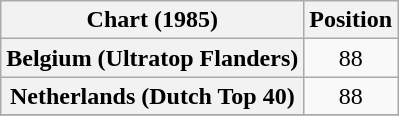<table class="wikitable sortable plainrowheaders" style="text-align:center">
<tr>
<th scope="col">Chart (1985)</th>
<th scope="col">Position</th>
</tr>
<tr>
<th scope="row">Belgium (Ultratop Flanders)</th>
<td>88</td>
</tr>
<tr>
<th scope="row">Netherlands (Dutch Top 40)</th>
<td>88</td>
</tr>
<tr>
</tr>
</table>
